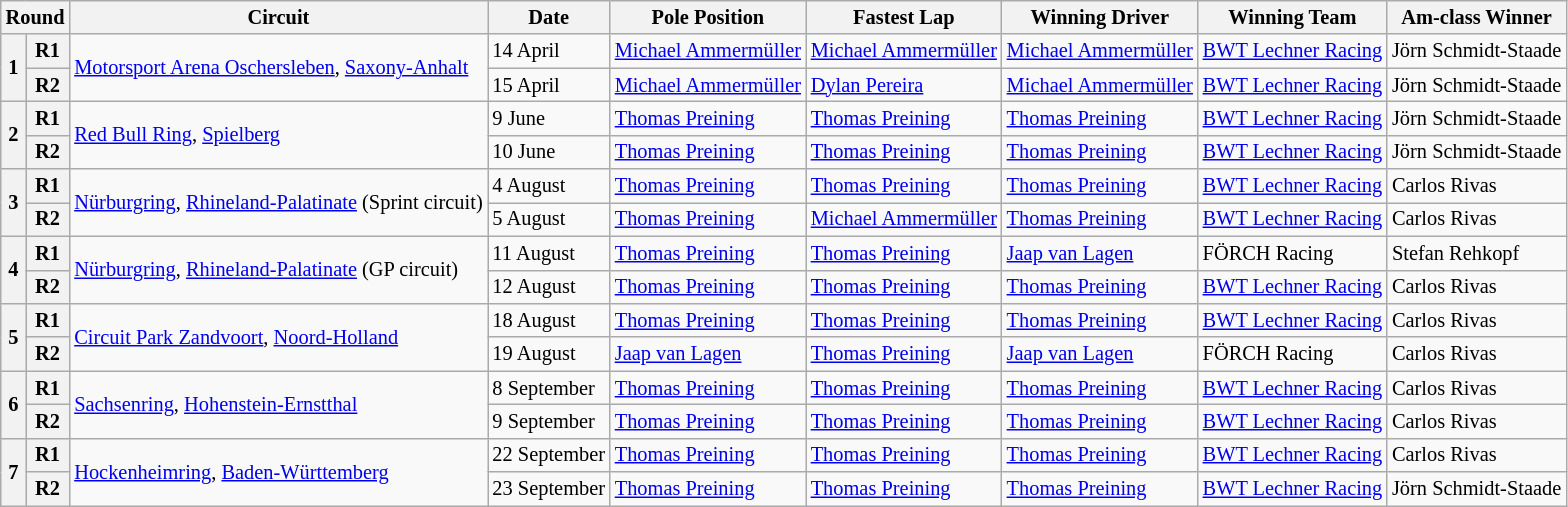<table class="wikitable" style="font-size: 85%">
<tr>
<th colspan=2>Round</th>
<th>Circuit</th>
<th>Date</th>
<th>Pole Position</th>
<th>Fastest Lap</th>
<th>Winning Driver</th>
<th>Winning Team</th>
<th>Am-class Winner</th>
</tr>
<tr>
<th rowspan=2>1</th>
<th>R1</th>
<td rowspan=2> <a href='#'>Motorsport Arena Oschersleben</a>, <a href='#'>Saxony-Anhalt</a></td>
<td>14 April</td>
<td> <a href='#'>Michael Ammermüller</a></td>
<td> <a href='#'>Michael Ammermüller</a></td>
<td> <a href='#'>Michael Ammermüller</a></td>
<td> <a href='#'>BWT Lechner Racing</a></td>
<td> Jörn Schmidt-Staade</td>
</tr>
<tr>
<th>R2</th>
<td>15 April</td>
<td> <a href='#'>Michael Ammermüller</a></td>
<td> <a href='#'>Dylan Pereira</a></td>
<td> <a href='#'>Michael Ammermüller</a></td>
<td> <a href='#'>BWT Lechner Racing</a></td>
<td> Jörn Schmidt-Staade</td>
</tr>
<tr>
<th rowspan=2>2</th>
<th>R1</th>
<td rowspan=2> <a href='#'>Red Bull Ring</a>, <a href='#'>Spielberg</a></td>
<td>9 June</td>
<td> <a href='#'>Thomas Preining</a></td>
<td> <a href='#'>Thomas Preining</a></td>
<td> <a href='#'>Thomas Preining</a></td>
<td> <a href='#'>BWT Lechner Racing</a></td>
<td> Jörn Schmidt-Staade</td>
</tr>
<tr>
<th>R2</th>
<td>10 June</td>
<td> <a href='#'>Thomas Preining</a></td>
<td> <a href='#'>Thomas Preining</a></td>
<td> <a href='#'>Thomas Preining</a></td>
<td> <a href='#'>BWT Lechner Racing</a></td>
<td> Jörn Schmidt-Staade</td>
</tr>
<tr>
<th rowspan=2>3</th>
<th>R1</th>
<td rowspan=2>  <a href='#'>Nürburgring</a>, <a href='#'>Rhineland-Palatinate</a> (Sprint circuit)</td>
<td>4 August</td>
<td> <a href='#'>Thomas Preining</a></td>
<td> <a href='#'>Thomas Preining</a></td>
<td> <a href='#'>Thomas Preining</a></td>
<td> <a href='#'>BWT Lechner Racing</a></td>
<td> Carlos Rivas</td>
</tr>
<tr>
<th>R2</th>
<td>5 August</td>
<td> <a href='#'>Thomas Preining</a></td>
<td> <a href='#'>Michael Ammermüller</a></td>
<td> <a href='#'>Thomas Preining</a></td>
<td> <a href='#'>BWT Lechner Racing</a></td>
<td> Carlos Rivas</td>
</tr>
<tr>
<th rowspan=2>4</th>
<th>R1</th>
<td rowspan=2>  <a href='#'>Nürburgring</a>, <a href='#'>Rhineland-Palatinate</a> (GP circuit)</td>
<td>11 August</td>
<td> <a href='#'>Thomas Preining</a></td>
<td> <a href='#'>Thomas Preining</a></td>
<td> <a href='#'>Jaap van Lagen</a></td>
<td> FÖRCH Racing</td>
<td> Stefan Rehkopf</td>
</tr>
<tr>
<th>R2</th>
<td>12 August</td>
<td> <a href='#'>Thomas Preining</a></td>
<td> <a href='#'>Thomas Preining</a></td>
<td> <a href='#'>Thomas Preining</a></td>
<td> <a href='#'>BWT Lechner Racing</a></td>
<td> Carlos Rivas</td>
</tr>
<tr>
<th rowspan=2>5</th>
<th>R1</th>
<td rowspan=2> <a href='#'>Circuit Park Zandvoort</a>, <a href='#'>Noord-Holland</a></td>
<td>18 August</td>
<td> <a href='#'>Thomas Preining</a></td>
<td> <a href='#'>Thomas Preining</a></td>
<td> <a href='#'>Thomas Preining</a></td>
<td> <a href='#'>BWT Lechner Racing</a></td>
<td> Carlos Rivas</td>
</tr>
<tr>
<th>R2</th>
<td>19 August</td>
<td> <a href='#'>Jaap van Lagen</a></td>
<td> <a href='#'>Thomas Preining</a></td>
<td> <a href='#'>Jaap van Lagen</a></td>
<td> FÖRCH Racing</td>
<td> Carlos Rivas</td>
</tr>
<tr>
<th rowspan=2>6</th>
<th>R1</th>
<td rowspan=2> <a href='#'>Sachsenring</a>, <a href='#'>Hohenstein-Ernstthal</a></td>
<td>8 September</td>
<td> <a href='#'>Thomas Preining</a></td>
<td> <a href='#'>Thomas Preining</a></td>
<td> <a href='#'>Thomas Preining</a></td>
<td> <a href='#'>BWT Lechner Racing</a></td>
<td> Carlos Rivas</td>
</tr>
<tr>
<th>R2</th>
<td>9 September</td>
<td> <a href='#'>Thomas Preining</a></td>
<td> <a href='#'>Thomas Preining</a></td>
<td> <a href='#'>Thomas Preining</a></td>
<td> <a href='#'>BWT Lechner Racing</a></td>
<td> Carlos Rivas</td>
</tr>
<tr>
<th rowspan=2>7</th>
<th>R1</th>
<td rowspan=2> <a href='#'>Hockenheimring</a>, <a href='#'>Baden-Württemberg</a></td>
<td>22 September</td>
<td> <a href='#'>Thomas Preining</a></td>
<td> <a href='#'>Thomas Preining</a></td>
<td> <a href='#'>Thomas Preining</a></td>
<td> <a href='#'>BWT Lechner Racing</a></td>
<td> Carlos Rivas</td>
</tr>
<tr>
<th>R2</th>
<td>23 September</td>
<td> <a href='#'>Thomas Preining</a></td>
<td> <a href='#'>Thomas Preining</a></td>
<td> <a href='#'>Thomas Preining</a></td>
<td> <a href='#'>BWT Lechner Racing</a></td>
<td> Jörn Schmidt-Staade</td>
</tr>
</table>
